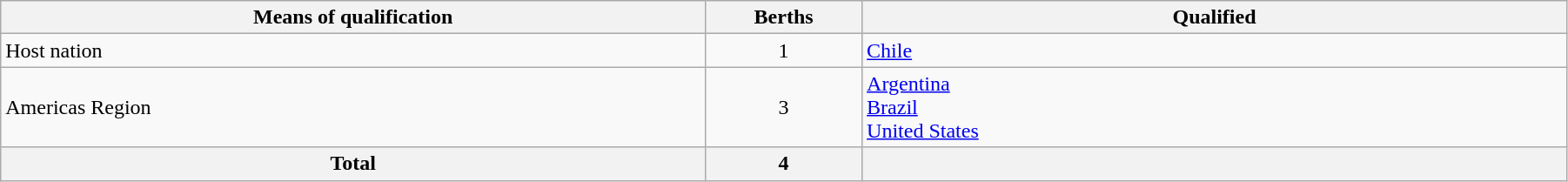<table class="wikitable" style="width:95%;">
<tr>
<th width=45%>Means of qualification</th>
<th width=10%>Berths</th>
<th width=45%>Qualified</th>
</tr>
<tr>
<td>Host nation</td>
<td align=center>1</td>
<td> <a href='#'>Chile</a></td>
</tr>
<tr>
<td>Americas Region</td>
<td align=center>3</td>
<td> <a href='#'>Argentina</a><br> <a href='#'>Brazil</a><br> <a href='#'>United States</a></td>
</tr>
<tr>
<th>Total</th>
<th>4</th>
<th></th>
</tr>
</table>
